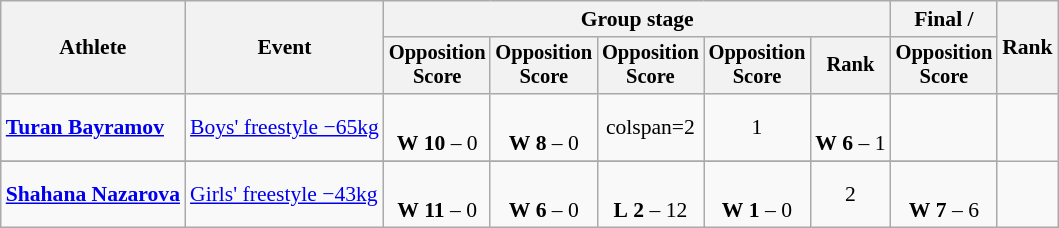<table class="wikitable" style="font-size:90%">
<tr>
<th rowspan=2>Athlete</th>
<th rowspan=2>Event</th>
<th colspan=5>Group stage</th>
<th>Final / </th>
<th rowspan=2>Rank</th>
</tr>
<tr style="font-size:95%">
<th>Opposition<br>Score</th>
<th>Opposition<br>Score</th>
<th>Opposition<br>Score</th>
<th>Opposition<br>Score</th>
<th>Rank</th>
<th>Opposition<br>Score</th>
</tr>
<tr align=center>
<td align=left><strong><a href='#'>Turan Bayramov</a></strong></td>
<td align=left><a href='#'>Boys' freestyle −65kg</a></td>
<td><br><strong>W</strong> <strong>10</strong> – 0 <sup></sup></td>
<td><br><strong>W</strong> <strong>8</strong> – 0 <sup></sup></td>
<td>colspan=2 </td>
<td>1 </td>
<td><br><strong>W</strong> <strong>6</strong> – 1 <sup></sup></td>
<td></td>
</tr>
<tr>
</tr>
<tr align=center>
<td align=left><strong><a href='#'>Shahana Nazarova</a></strong></td>
<td align=left><a href='#'>Girls' freestyle −43kg</a></td>
<td><br><strong>W</strong> <strong>11</strong> – 0 <sup></sup></td>
<td><br><strong>W</strong> <strong>6</strong> – 0 <sup></sup></td>
<td><br><strong>L</strong> <strong>2</strong> – 12 <sup></sup></td>
<td><br><strong>W</strong> <strong>1</strong> – 0 <sup></sup></td>
<td>2 </td>
<td><br><strong>W</strong> <strong>7</strong> – 6 <sup></sup></td>
<td></td>
</tr>
</table>
